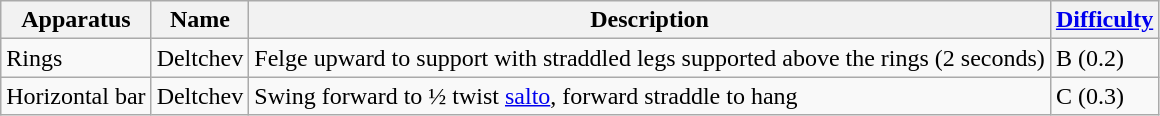<table class="wikitable">
<tr>
<th>Apparatus</th>
<th>Name</th>
<th>Description</th>
<th><a href='#'>Difficulty</a></th>
</tr>
<tr>
<td>Rings</td>
<td>Deltchev</td>
<td>Felge upward to support with straddled legs supported above the rings (2 seconds)</td>
<td>B (0.2)</td>
</tr>
<tr>
<td>Horizontal bar</td>
<td>Deltchev</td>
<td>Swing forward to ½ twist <a href='#'>salto</a>, forward straddle to hang</td>
<td>C (0.3)</td>
</tr>
</table>
